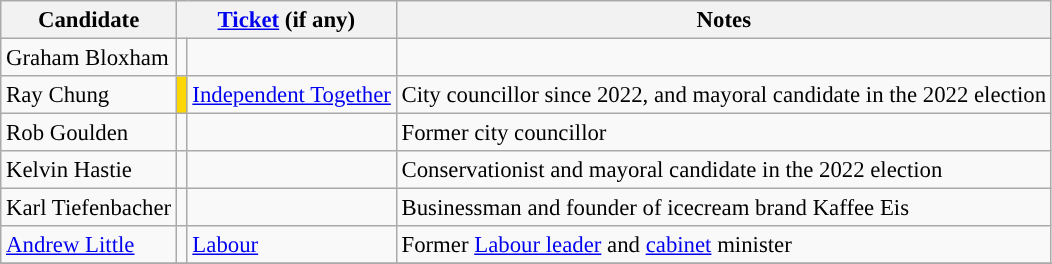<table class="wikitable" style="font-size: 95%">
<tr>
<th>Candidate</th>
<th colspan=2><a href='#'>Ticket</a> (if any)</th>
<th>Notes</th>
</tr>
<tr>
<td>Graham Bloxham</td>
<td></td>
<td></td>
<td></td>
</tr>
<tr>
<td>Ray Chung</td>
<td style="background-color:gold"></td>
<td><a href='#'>Independent Together</a></td>
<td>City councillor since 2022, and mayoral candidate in the 2022 election</td>
</tr>
<tr>
<td>Rob Goulden</td>
<td></td>
<td></td>
<td>Former city councillor</td>
</tr>
<tr>
<td>Kelvin Hastie</td>
<td></td>
<td></td>
<td>Conservationist and mayoral candidate in the 2022 election</td>
</tr>
<tr>
<td>Karl Tiefenbacher</td>
<td></td>
<td></td>
<td>Businessman and founder of icecream brand Kaffee Eis</td>
</tr>
<tr>
<td><a href='#'>Andrew Little</a></td>
<td style="background-color:"></td>
<td><a href='#'>Labour</a></td>
<td>Former <a href='#'>Labour leader</a> and <a href='#'>cabinet</a> minister</td>
</tr>
<tr>
</tr>
</table>
